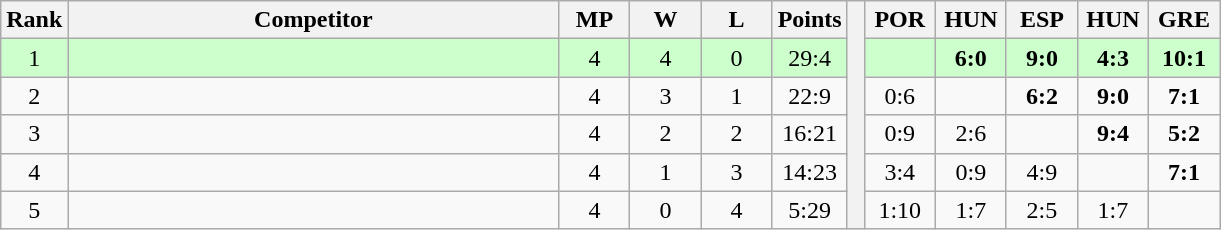<table class="wikitable" style="text-align:center">
<tr>
<th>Rank</th>
<th style="width:20em">Competitor</th>
<th style="width:2.5em">MP</th>
<th style="width:2.5em">W</th>
<th style="width:2.5em">L</th>
<th>Points</th>
<th rowspan="6"> </th>
<th style="width:2.5em">POR</th>
<th style="width:2.5em">HUN</th>
<th style="width:2.5em">ESP</th>
<th style="width:2.5em">HUN</th>
<th style="width:2.5em">GRE</th>
</tr>
<tr style="background:#cfc;">
<td>1</td>
<td style="text-align:left"></td>
<td>4</td>
<td>4</td>
<td>0</td>
<td>29:4</td>
<td></td>
<td><strong>6:0</strong></td>
<td><strong>9:0</strong></td>
<td><strong>4:3</strong></td>
<td><strong>10:1</strong></td>
</tr>
<tr>
<td>2</td>
<td style="text-align:left"></td>
<td>4</td>
<td>3</td>
<td>1</td>
<td>22:9</td>
<td>0:6</td>
<td></td>
<td><strong>6:2</strong></td>
<td><strong>9:0</strong></td>
<td><strong>7:1</strong></td>
</tr>
<tr>
<td>3</td>
<td style="text-align:left"></td>
<td>4</td>
<td>2</td>
<td>2</td>
<td>16:21</td>
<td>0:9</td>
<td>2:6</td>
<td></td>
<td><strong>9:4</strong></td>
<td><strong>5:2</strong></td>
</tr>
<tr>
<td>4</td>
<td style="text-align:left"></td>
<td>4</td>
<td>1</td>
<td>3</td>
<td>14:23</td>
<td>3:4</td>
<td>0:9</td>
<td>4:9</td>
<td></td>
<td><strong>7:1</strong></td>
</tr>
<tr>
<td>5</td>
<td style="text-align:left"></td>
<td>4</td>
<td>0</td>
<td>4</td>
<td>5:29</td>
<td>1:10</td>
<td>1:7</td>
<td>2:5</td>
<td>1:7</td>
<td></td>
</tr>
</table>
